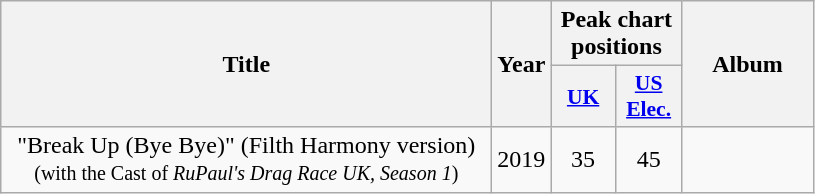<table class="wikitable plainrowheaders" style="text-align:center;">
<tr>
<th rowspan="2" style="width:20em;">Title</th>
<th rowspan="2" style="width:1em;">Year</th>
<th colspan="2" style="width:5em;">Peak chart positions</th>
<th rowspan="2" style="width:5em;">Album</th>
</tr>
<tr>
<th scope="col" style="width:2em;font-size:90%;"><a href='#'>UK</a><br></th>
<th scope="col" style="width:2em;font-size:90%;"><a href='#'>US<br>Elec.</a><br></th>
</tr>
<tr>
<td>"Break Up (Bye Bye)" (Filth Harmony version)<br><small>(with the Cast of <em>RuPaul's Drag Race UK, Season 1</em>)</small></td>
<td>2019</td>
<td>35</td>
<td>45</td>
<td></td>
</tr>
</table>
